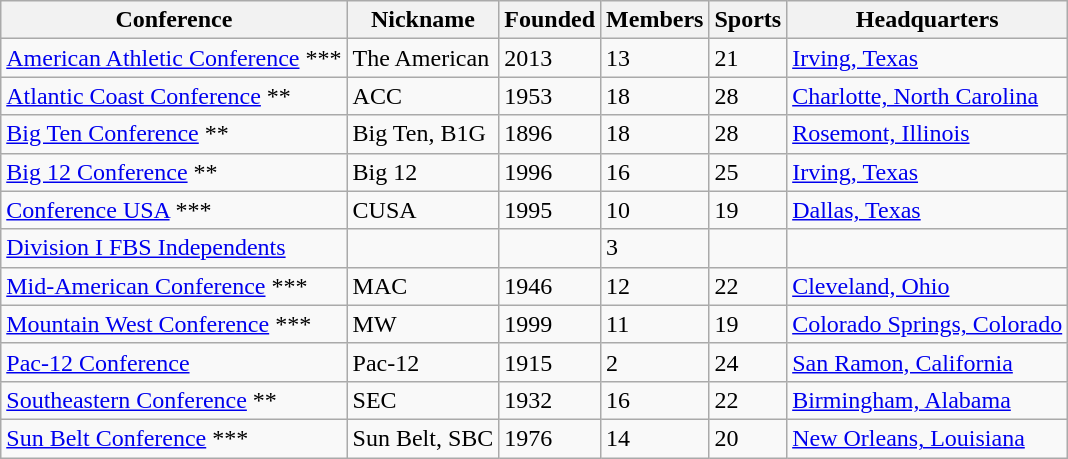<table class="wikitable sortable">
<tr>
<th>Conference</th>
<th>Nickname</th>
<th>Founded</th>
<th>Members</th>
<th>Sports</th>
<th>Headquarters</th>
</tr>
<tr>
<td><a href='#'>American Athletic Conference</a> ***</td>
<td>The American</td>
<td>2013</td>
<td>13</td>
<td>21</td>
<td><a href='#'>Irving, Texas</a></td>
</tr>
<tr>
<td><a href='#'>Atlantic Coast Conference</a> **</td>
<td>ACC</td>
<td>1953</td>
<td>18</td>
<td>28</td>
<td><a href='#'>Charlotte, North Carolina</a></td>
</tr>
<tr>
<td><a href='#'>Big Ten Conference</a> **</td>
<td>Big Ten, B1G</td>
<td>1896</td>
<td>18</td>
<td>28</td>
<td><a href='#'>Rosemont, Illinois</a></td>
</tr>
<tr>
<td><a href='#'>Big 12 Conference</a> **</td>
<td>Big 12</td>
<td>1996</td>
<td>16</td>
<td>25</td>
<td><a href='#'>Irving, Texas</a></td>
</tr>
<tr>
<td><a href='#'>Conference USA</a> ***</td>
<td>CUSA</td>
<td>1995</td>
<td>10</td>
<td>19</td>
<td><a href='#'>Dallas, Texas</a></td>
</tr>
<tr>
<td><a href='#'>Division I FBS Independents</a></td>
<td></td>
<td></td>
<td>3</td>
<td></td>
<td></td>
</tr>
<tr>
<td><a href='#'>Mid-American Conference</a> ***</td>
<td>MAC</td>
<td>1946</td>
<td>12</td>
<td>22</td>
<td><a href='#'>Cleveland, Ohio</a></td>
</tr>
<tr>
<td><a href='#'>Mountain West Conference</a> ***</td>
<td>MW</td>
<td>1999</td>
<td>11</td>
<td>19</td>
<td><a href='#'>Colorado Springs, Colorado</a></td>
</tr>
<tr>
<td><a href='#'>Pac-12 Conference</a></td>
<td>Pac-12</td>
<td>1915</td>
<td>2</td>
<td>24</td>
<td><a href='#'>San Ramon, California</a></td>
</tr>
<tr>
<td><a href='#'>Southeastern Conference</a> **</td>
<td>SEC</td>
<td>1932</td>
<td>16</td>
<td>22</td>
<td><a href='#'>Birmingham, Alabama</a></td>
</tr>
<tr>
<td><a href='#'>Sun Belt Conference</a> ***</td>
<td>Sun Belt, SBC</td>
<td>1976</td>
<td>14</td>
<td>20</td>
<td><a href='#'>New Orleans, Louisiana</a></td>
</tr>
</table>
